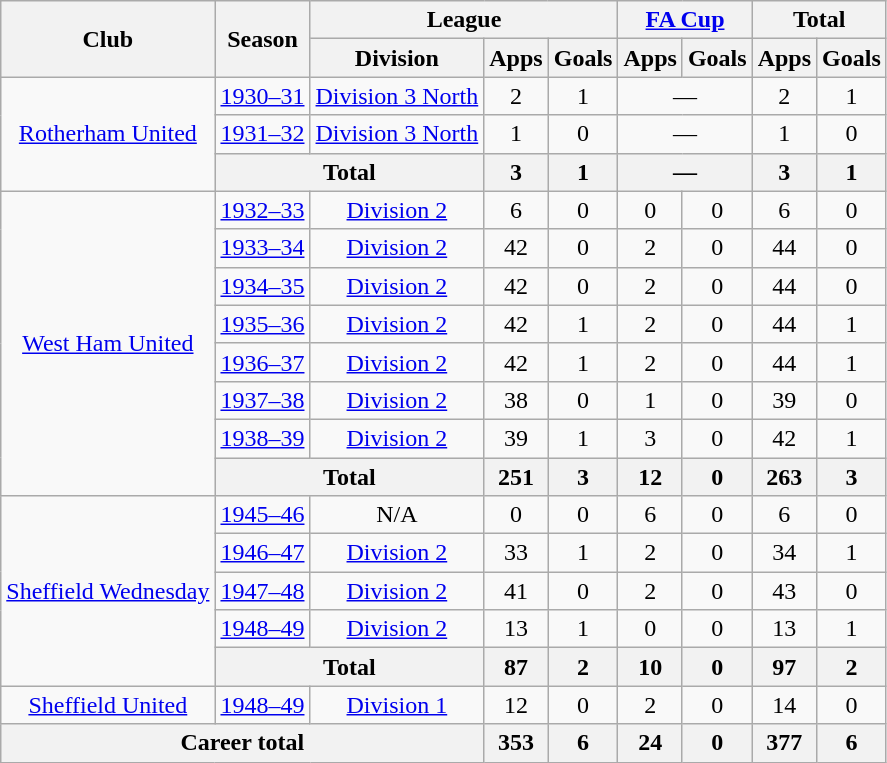<table class="wikitable" style="text-align:center">
<tr>
<th rowspan="2">Club</th>
<th rowspan="2">Season</th>
<th colspan="3">League</th>
<th colspan="2"><a href='#'>FA Cup</a></th>
<th colspan="2">Total</th>
</tr>
<tr>
<th>Division</th>
<th>Apps</th>
<th>Goals</th>
<th>Apps</th>
<th>Goals</th>
<th>Apps</th>
<th>Goals</th>
</tr>
<tr>
<td rowspan="3"><a href='#'>Rotherham United</a></td>
<td><a href='#'>1930–31</a></td>
<td><a href='#'>Division 3 North</a></td>
<td>2</td>
<td>1</td>
<td colspan="2">—</td>
<td>2</td>
<td>1</td>
</tr>
<tr>
<td><a href='#'>1931–32</a></td>
<td><a href='#'>Division 3 North</a></td>
<td>1</td>
<td>0</td>
<td colspan="2">—</td>
<td>1</td>
<td>0</td>
</tr>
<tr>
<th colspan="2">Total</th>
<th>3</th>
<th>1</th>
<th colspan="2">—</th>
<th>3</th>
<th>1</th>
</tr>
<tr>
<td rowspan="8"><a href='#'>West Ham United</a></td>
<td><a href='#'>1932–33</a></td>
<td><a href='#'>Division 2</a></td>
<td>6</td>
<td>0</td>
<td>0</td>
<td>0</td>
<td>6</td>
<td>0</td>
</tr>
<tr>
<td><a href='#'>1933–34</a></td>
<td><a href='#'>Division 2</a></td>
<td>42</td>
<td>0</td>
<td>2</td>
<td>0</td>
<td>44</td>
<td>0</td>
</tr>
<tr>
<td><a href='#'>1934–35</a></td>
<td><a href='#'>Division 2</a></td>
<td>42</td>
<td>0</td>
<td>2</td>
<td>0</td>
<td>44</td>
<td>0</td>
</tr>
<tr>
<td><a href='#'>1935–36</a></td>
<td><a href='#'>Division 2</a></td>
<td>42</td>
<td>1</td>
<td>2</td>
<td>0</td>
<td>44</td>
<td>1</td>
</tr>
<tr>
<td><a href='#'>1936–37</a></td>
<td><a href='#'>Division 2</a></td>
<td>42</td>
<td>1</td>
<td>2</td>
<td>0</td>
<td>44</td>
<td>1</td>
</tr>
<tr>
<td><a href='#'>1937–38</a></td>
<td><a href='#'>Division 2</a></td>
<td>38</td>
<td>0</td>
<td>1</td>
<td>0</td>
<td>39</td>
<td>0</td>
</tr>
<tr>
<td><a href='#'>1938–39</a></td>
<td><a href='#'>Division 2</a></td>
<td>39</td>
<td>1</td>
<td>3</td>
<td>0</td>
<td>42</td>
<td>1</td>
</tr>
<tr>
<th colspan="2">Total</th>
<th>251</th>
<th>3</th>
<th>12</th>
<th>0</th>
<th>263</th>
<th>3</th>
</tr>
<tr>
<td rowspan="5"><a href='#'>Sheffield Wednesday</a></td>
<td><a href='#'>1945–46</a></td>
<td>N/A</td>
<td>0</td>
<td>0</td>
<td>6</td>
<td>0</td>
<td>6</td>
<td>0</td>
</tr>
<tr>
<td><a href='#'>1946–47</a></td>
<td><a href='#'>Division 2</a></td>
<td>33</td>
<td>1</td>
<td>2</td>
<td>0</td>
<td>34</td>
<td>1</td>
</tr>
<tr>
<td><a href='#'>1947–48</a></td>
<td><a href='#'>Division 2</a></td>
<td>41</td>
<td>0</td>
<td>2</td>
<td>0</td>
<td>43</td>
<td>0</td>
</tr>
<tr>
<td><a href='#'>1948–49</a></td>
<td><a href='#'>Division 2</a></td>
<td>13</td>
<td>1</td>
<td>0</td>
<td>0</td>
<td>13</td>
<td>1</td>
</tr>
<tr>
<th colspan="2">Total</th>
<th>87</th>
<th>2</th>
<th>10</th>
<th>0</th>
<th>97</th>
<th>2</th>
</tr>
<tr>
<td><a href='#'>Sheffield United</a></td>
<td><a href='#'>1948–49</a></td>
<td><a href='#'>Division 1</a></td>
<td>12</td>
<td>0</td>
<td>2</td>
<td>0</td>
<td>14</td>
<td>0</td>
</tr>
<tr>
<th colspan="3">Career total</th>
<th>353</th>
<th>6</th>
<th>24</th>
<th>0</th>
<th>377</th>
<th>6</th>
</tr>
</table>
